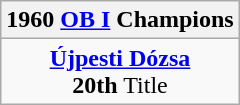<table class="wikitable" style="text-align: center; margin: 0 auto;">
<tr>
<th>1960 <a href='#'>OB I</a> Champions</th>
</tr>
<tr>
<td><strong><a href='#'>Újpesti Dózsa</a></strong><br><strong>20th</strong> Title</td>
</tr>
</table>
